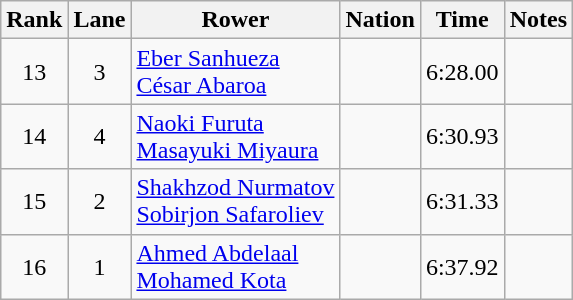<table class="wikitable sortable" style="text-align:center">
<tr>
<th>Rank</th>
<th>Lane</th>
<th>Rower</th>
<th>Nation</th>
<th>Time</th>
<th>Notes</th>
</tr>
<tr>
<td>13</td>
<td>3</td>
<td align=left><a href='#'>Eber Sanhueza</a><br><a href='#'>César Abaroa</a></td>
<td align=left></td>
<td>6:28.00</td>
<td></td>
</tr>
<tr>
<td>14</td>
<td>4</td>
<td align=left><a href='#'>Naoki Furuta</a><br><a href='#'>Masayuki Miyaura</a></td>
<td align=left></td>
<td>6:30.93</td>
<td></td>
</tr>
<tr>
<td>15</td>
<td>2</td>
<td align=left><a href='#'>Shakhzod Nurmatov</a><br><a href='#'>Sobirjon Safaroliev</a></td>
<td align=left></td>
<td>6:31.33</td>
<td></td>
</tr>
<tr>
<td>16</td>
<td>1</td>
<td align=left><a href='#'>Ahmed Abdelaal</a><br><a href='#'>Mohamed Kota</a></td>
<td align=left></td>
<td>6:37.92</td>
<td></td>
</tr>
</table>
